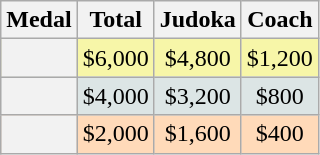<table class=wikitable style="text-align:center;">
<tr>
<th>Medal</th>
<th>Total</th>
<th>Judoka</th>
<th>Coach</th>
</tr>
<tr bgcolor=F7F6A8>
<th></th>
<td>$6,000</td>
<td>$4,800</td>
<td>$1,200</td>
</tr>
<tr bgcolor=DCE5E5>
<th></th>
<td>$4,000</td>
<td>$3,200</td>
<td>$800</td>
</tr>
<tr bgcolor=FFDAB9>
<th></th>
<td>$2,000</td>
<td>$1,600</td>
<td>$400</td>
</tr>
</table>
